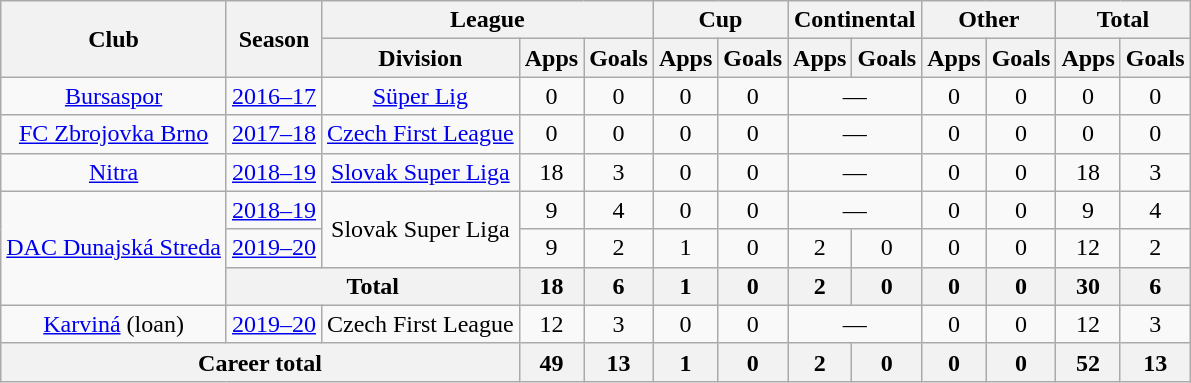<table class="wikitable" style="text-align:center">
<tr>
<th rowspan="2">Club</th>
<th rowspan="2">Season</th>
<th colspan="3">League</th>
<th colspan="2">Cup</th>
<th colspan="2">Continental</th>
<th colspan="2">Other</th>
<th colspan="2">Total</th>
</tr>
<tr>
<th>Division</th>
<th>Apps</th>
<th>Goals</th>
<th>Apps</th>
<th>Goals</th>
<th>Apps</th>
<th>Goals</th>
<th>Apps</th>
<th>Goals</th>
<th>Apps</th>
<th>Goals</th>
</tr>
<tr>
<td><a href='#'>Bursaspor</a></td>
<td><a href='#'>2016–17</a></td>
<td><a href='#'>Süper Lig</a></td>
<td>0</td>
<td>0</td>
<td>0</td>
<td>0</td>
<td colspan="2">—</td>
<td>0</td>
<td>0</td>
<td>0</td>
<td>0</td>
</tr>
<tr>
<td><a href='#'>FC Zbrojovka Brno</a></td>
<td><a href='#'>2017–18</a></td>
<td><a href='#'>Czech First League</a></td>
<td>0</td>
<td>0</td>
<td>0</td>
<td>0</td>
<td colspan="2">—</td>
<td>0</td>
<td>0</td>
<td>0</td>
<td>0</td>
</tr>
<tr>
<td><a href='#'>Nitra</a></td>
<td><a href='#'>2018–19</a></td>
<td><a href='#'>Slovak Super Liga</a></td>
<td>18</td>
<td>3</td>
<td>0</td>
<td>0</td>
<td colspan="2">—</td>
<td>0</td>
<td>0</td>
<td>18</td>
<td>3</td>
</tr>
<tr>
<td rowspan="3"><a href='#'>DAC Dunajská Streda</a></td>
<td><a href='#'>2018–19</a></td>
<td rowspan="2">Slovak Super Liga</td>
<td>9</td>
<td>4</td>
<td>0</td>
<td>0</td>
<td colspan="2">—</td>
<td>0</td>
<td>0</td>
<td>9</td>
<td>4</td>
</tr>
<tr>
<td><a href='#'>2019–20</a></td>
<td>9</td>
<td>2</td>
<td>1</td>
<td>0</td>
<td>2</td>
<td>0</td>
<td>0</td>
<td>0</td>
<td>12</td>
<td>2</td>
</tr>
<tr>
<th colspan="2">Total</th>
<th>18</th>
<th>6</th>
<th>1</th>
<th>0</th>
<th>2</th>
<th>0</th>
<th>0</th>
<th>0</th>
<th>30</th>
<th>6</th>
</tr>
<tr>
<td><a href='#'>Karviná</a> (loan)</td>
<td><a href='#'>2019–20</a></td>
<td>Czech First League</td>
<td>12</td>
<td>3</td>
<td>0</td>
<td>0</td>
<td colspan="2">—</td>
<td>0</td>
<td>0</td>
<td>12</td>
<td>3</td>
</tr>
<tr>
<th colspan="3">Career total</th>
<th>49</th>
<th>13</th>
<th>1</th>
<th>0</th>
<th>2</th>
<th>0</th>
<th>0</th>
<th>0</th>
<th>52</th>
<th>13</th>
</tr>
</table>
